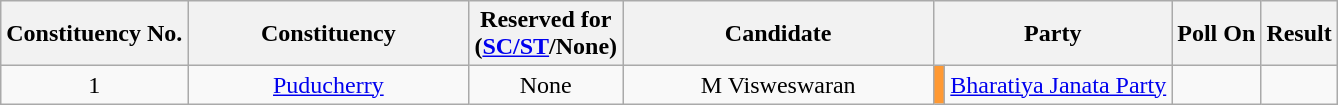<table class="wikitable sortable" style="text-align:center">
<tr>
<th>Constituency No.</th>
<th style="width:180px;">Constituency</th>
<th>Reserved for<br>(<a href='#'>SC/ST</a>/None)</th>
<th style="width:200px;">Candidate</th>
<th colspan="2">Party</th>
<th>Poll On</th>
<th>Result</th>
</tr>
<tr>
<td style="text-align:center;">1</td>
<td><a href='#'>Puducherry</a></td>
<td>None</td>
<td>M Visweswaran</td>
<td bgcolor=#FF9933></td>
<td><a href='#'>Bharatiya Janata Party</a></td>
<td></td>
<td></td>
</tr>
</table>
